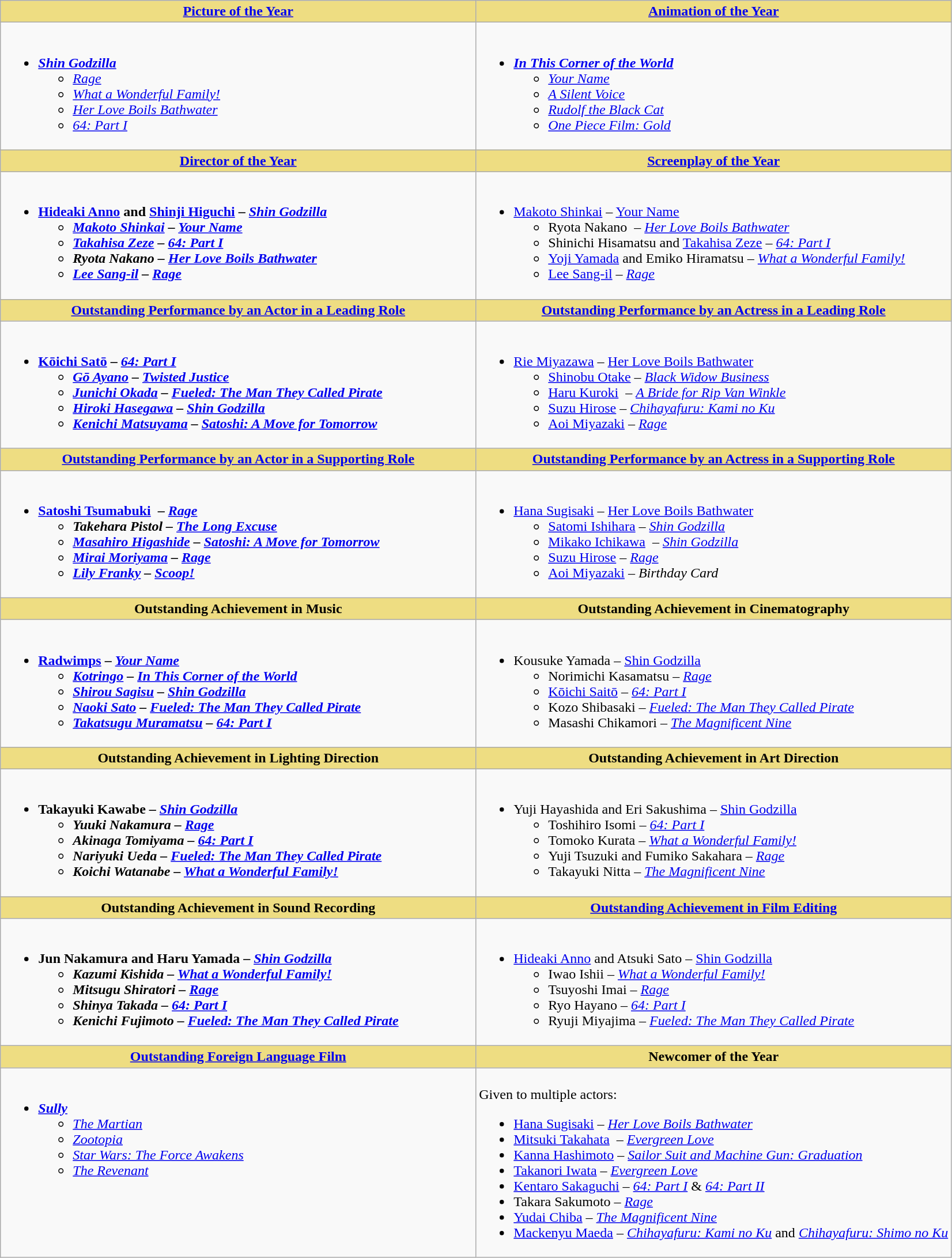<table class=wikitable>
<tr>
<th style="background:#EEDD82; width:50%"><a href='#'>Picture of the Year</a></th>
<th style="background:#EEDD82; width:50%"><a href='#'>Animation of the Year</a></th>
</tr>
<tr>
<td valign="top"><br><ul><li><strong><em><a href='#'>Shin Godzilla</a></em></strong><ul><li><em><a href='#'>Rage</a></em></li><li><em><a href='#'>What a Wonderful Family!</a></em></li><li><em><a href='#'>Her Love Boils Bathwater</a></em></li><li><em><a href='#'>64: Part I</a></em></li></ul></li></ul></td>
<td valign="top"><br><ul><li><strong><em><a href='#'>In This Corner of the World</a></em></strong><ul><li><em><a href='#'>Your Name</a></em></li><li><em><a href='#'>A Silent Voice</a></em></li><li><em><a href='#'>Rudolf the Black Cat</a></em></li><li><em><a href='#'>One Piece Film: Gold</a></em></li></ul></li></ul></td>
</tr>
<tr>
<th style="background:#EEDD82"><a href='#'>Director of the Year</a></th>
<th style="background:#EEDD82"><a href='#'>Screenplay of the Year</a></th>
</tr>
<tr>
<td valign="top"><br><ul><li><strong><a href='#'>Hideaki Anno</a> and <a href='#'>Shinji Higuchi</a> – <em><a href='#'>Shin Godzilla</a><strong><em><ul><li><a href='#'>Makoto Shinkai</a> – </em><a href='#'>Your Name</a><em></li><li><a href='#'>Takahisa Zeze</a> – </em><a href='#'>64: Part I</a><em></li><li>Ryota Nakano – </em><a href='#'>Her Love Boils Bathwater</a><em></li><li><a href='#'>Lee Sang-il</a> – </em><a href='#'>Rage</a><em></li></ul></li></ul></td>
<td valign="top"><br><ul><li></strong><a href='#'>Makoto Shinkai</a> – </em><a href='#'>Your Name</a></em></strong><ul><li>Ryota Nakano  – <em><a href='#'>Her Love Boils Bathwater</a></em></li><li>Shinichi Hisamatsu and <a href='#'>Takahisa Zeze</a> – <em><a href='#'>64: Part I</a></em></li><li><a href='#'>Yoji Yamada</a> and Emiko Hiramatsu – <em><a href='#'>What a Wonderful Family!</a></em></li><li><a href='#'>Lee Sang-il</a> – <em><a href='#'>Rage</a></em></li></ul></li></ul></td>
</tr>
<tr>
<th style="background:#EEDD82"><a href='#'>Outstanding Performance by an Actor in a Leading Role</a></th>
<th style="background:#EEDD82"><a href='#'>Outstanding Performance by an Actress in a Leading Role</a></th>
</tr>
<tr>
<td valign="top"><br><ul><li><strong><a href='#'>Kōichi Satō</a> – <em><a href='#'>64: Part I</a><strong><em><ul><li><a href='#'>Gō Ayano</a> – </em><a href='#'>Twisted Justice</a><em></li><li><a href='#'>Junichi Okada</a> – </em><a href='#'>Fueled: The Man They Called Pirate</a><em></li><li><a href='#'>Hiroki Hasegawa</a> – </em><a href='#'>Shin Godzilla</a><em></li><li><a href='#'>Kenichi Matsuyama</a> – </em><a href='#'>Satoshi: A Move for Tomorrow</a><em></li></ul></li></ul></td>
<td valign="top"><br><ul><li></strong><a href='#'>Rie Miyazawa</a> – </em><a href='#'>Her Love Boils Bathwater</a></em></strong><ul><li><a href='#'>Shinobu Otake</a> – <em><a href='#'>Black Widow Business</a></em></li><li><a href='#'>Haru Kuroki</a>  – <em><a href='#'>A Bride for Rip Van Winkle</a></em></li><li><a href='#'>Suzu Hirose</a> – <em><a href='#'>Chihayafuru: Kami no Ku</a></em></li><li><a href='#'>Aoi Miyazaki</a> – <em><a href='#'>Rage</a></em></li></ul></li></ul></td>
</tr>
<tr>
<th style="background:#EEDD82"><a href='#'>Outstanding Performance by an Actor in a Supporting Role</a></th>
<th style="background:#EEDD82"><a href='#'>Outstanding Performance by an Actress in a Supporting Role</a></th>
</tr>
<tr>
<td valign="top"><br><ul><li><strong><a href='#'>Satoshi Tsumabuki</a>  – <em><a href='#'>Rage</a><strong><em><ul><li>Takehara Pistol – </em><a href='#'>The Long Excuse</a><em></li><li><a href='#'>Masahiro Higashide</a> – </em><a href='#'>Satoshi: A Move for Tomorrow</a><em></li><li><a href='#'>Mirai Moriyama</a> – </em><a href='#'>Rage</a><em></li><li><a href='#'>Lily Franky</a> – </em><a href='#'>Scoop!</a><em></li></ul></li></ul></td>
<td valign="top"><br><ul><li></strong><a href='#'>Hana Sugisaki</a> – </em><a href='#'>Her Love Boils Bathwater</a></em></strong><ul><li><a href='#'>Satomi Ishihara</a> – <em><a href='#'>Shin Godzilla</a></em></li><li><a href='#'>Mikako Ichikawa</a>  – <em><a href='#'>Shin Godzilla</a></em></li><li><a href='#'>Suzu Hirose</a> – <em><a href='#'>Rage</a></em></li><li><a href='#'>Aoi Miyazaki</a> – <em>Birthday Card</em></li></ul></li></ul></td>
</tr>
<tr>
<th style="background:#EEDD82">Outstanding Achievement in Music</th>
<th style="background:#EEDD82">Outstanding Achievement in Cinematography</th>
</tr>
<tr>
<td valign="top"><br><ul><li><strong><a href='#'>Radwimps</a> – <em><a href='#'>Your Name</a><strong><em><ul><li><a href='#'>Kotringo</a> – </em><a href='#'>In This Corner of the World</a><em></li><li><a href='#'>Shirou Sagisu</a> – </em><a href='#'>Shin Godzilla</a><em></li><li><a href='#'>Naoki Sato</a> – </em><a href='#'>Fueled: The Man They Called Pirate</a><em></li><li><a href='#'>Takatsugu Muramatsu</a> – </em><a href='#'>64: Part I</a><em></li></ul></li></ul></td>
<td valign="top"><br><ul><li></strong>Kousuke Yamada – </em><a href='#'>Shin Godzilla</a></em></strong><ul><li>Norimichi Kasamatsu – <em><a href='#'>Rage</a></em></li><li><a href='#'>Kōichi Saitō</a> – <em><a href='#'>64: Part I</a></em></li><li>Kozo Shibasaki – <em><a href='#'>Fueled: The Man They Called Pirate</a></em></li><li>Masashi Chikamori – <em><a href='#'>The Magnificent Nine</a></em></li></ul></li></ul></td>
</tr>
<tr>
<th style="background:#EEDD82">Outstanding Achievement in Lighting Direction</th>
<th style="background:#EEDD82">Outstanding Achievement in Art Direction</th>
</tr>
<tr>
<td valign="top"><br><ul><li><strong>Takayuki Kawabe – <em><a href='#'>Shin Godzilla</a><strong><em><ul><li>Yuuki Nakamura – </em><a href='#'>Rage</a><em></li><li>Akinaga Tomiyama – </em><a href='#'>64: Part I</a><em></li><li>Nariyuki Ueda – </em><a href='#'>Fueled: The Man They Called Pirate</a><em></li><li>Koichi Watanabe – </em><a href='#'>What a Wonderful Family!</a><em></li></ul></li></ul></td>
<td valign="top"><br><ul><li></strong>Yuji Hayashida and Eri Sakushima – </em><a href='#'>Shin Godzilla</a></em></strong><ul><li>Toshihiro Isomi – <em><a href='#'>64: Part I</a></em></li><li>Tomoko Kurata – <em><a href='#'>What a Wonderful Family!</a></em></li><li>Yuji Tsuzuki and Fumiko Sakahara – <em><a href='#'>Rage</a></em></li><li>Takayuki Nitta – <em><a href='#'>The Magnificent Nine</a></em></li></ul></li></ul></td>
</tr>
<tr>
<th style="background:#EEDD82">Outstanding Achievement in Sound Recording</th>
<th style="background:#EEDD82"><a href='#'>Outstanding Achievement in Film Editing</a></th>
</tr>
<tr>
<td valign="top"><br><ul><li><strong>Jun Nakamura and Haru Yamada – <em><a href='#'>Shin Godzilla</a><strong><em><ul><li>Kazumi Kishida – </em><a href='#'>What a Wonderful Family!</a><em></li><li>Mitsugu Shiratori – </em><a href='#'>Rage</a><em></li><li>Shinya Takada – </em><a href='#'>64: Part I</a><em></li><li>Kenichi Fujimoto – </em><a href='#'>Fueled: The Man They Called Pirate</a><em></li></ul></li></ul></td>
<td valign="top"><br><ul><li></strong><a href='#'>Hideaki Anno</a> and Atsuki Sato – </em><a href='#'>Shin Godzilla</a></em></strong><ul><li>Iwao Ishii – <em><a href='#'>What a Wonderful Family!</a></em></li><li>Tsuyoshi Imai – <em><a href='#'>Rage</a></em></li><li>Ryo Hayano – <em><a href='#'>64: Part I</a></em></li><li>Ryuji Miyajima – <em><a href='#'>Fueled: The Man They Called Pirate</a></em></li></ul></li></ul></td>
</tr>
<tr>
<th style="background:#EEDD82"><a href='#'>Outstanding Foreign Language Film</a></th>
<th style="background:#EEDD82">Newcomer of the Year</th>
</tr>
<tr>
<td valign="top"><br><ul><li><strong><em><a href='#'>Sully</a></em></strong><ul><li><em><a href='#'>The Martian</a></em></li><li><em><a href='#'>Zootopia</a></em></li><li><em><a href='#'>Star Wars: The Force Awakens</a></em></li><li><em><a href='#'>The Revenant</a></em></li></ul></li></ul></td>
<td valign="top"><br>Given to multiple actors:<ul><li><a href='#'>Hana Sugisaki</a> – <em><a href='#'>Her Love Boils Bathwater</a></em></li><li><a href='#'>Mitsuki Takahata</a>  – <em><a href='#'>Evergreen Love</a></em></li><li><a href='#'>Kanna Hashimoto</a> – <em><a href='#'>Sailor Suit and Machine Gun: Graduation</a></em></li><li><a href='#'>Takanori Iwata</a> – <em><a href='#'>Evergreen Love</a></em></li><li><a href='#'>Kentaro Sakaguchi</a> – <em><a href='#'>64: Part I</a></em> & <em><a href='#'>64: Part II</a></em></li><li>Takara Sakumoto – <em><a href='#'>Rage</a></em></li><li><a href='#'>Yudai Chiba</a> – <em><a href='#'>The Magnificent Nine</a></em></li><li><a href='#'>Mackenyu Maeda</a> – <em><a href='#'>Chihayafuru: Kami no Ku</a></em> and <em><a href='#'>Chihayafuru: Shimo no Ku</a></em></li></ul></td>
</tr>
</table>
